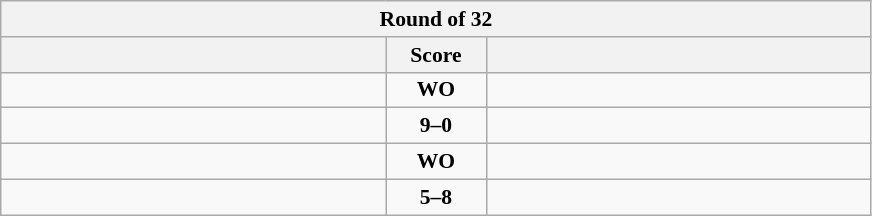<table class="wikitable" style="text-align: center; font-size:90% ">
<tr>
<th colspan=3>Round of 32</th>
</tr>
<tr>
<th align="right" width="250"></th>
<th width="60">Score</th>
<th align="left" width="250"></th>
</tr>
<tr>
<td align=left><s></s></td>
<td align=center><strong>WO</strong></td>
<td align=left><strong></strong></td>
</tr>
<tr>
<td align=left><strong></strong></td>
<td align=center><strong>9–0</strong></td>
<td align=left></td>
</tr>
<tr>
<td align=left><strong></strong></td>
<td align=center><strong>WO</strong></td>
<td align=left><s></s></td>
</tr>
<tr>
<td align=left></td>
<td align=center><strong>5–8</strong></td>
<td align=left><strong></strong></td>
</tr>
</table>
